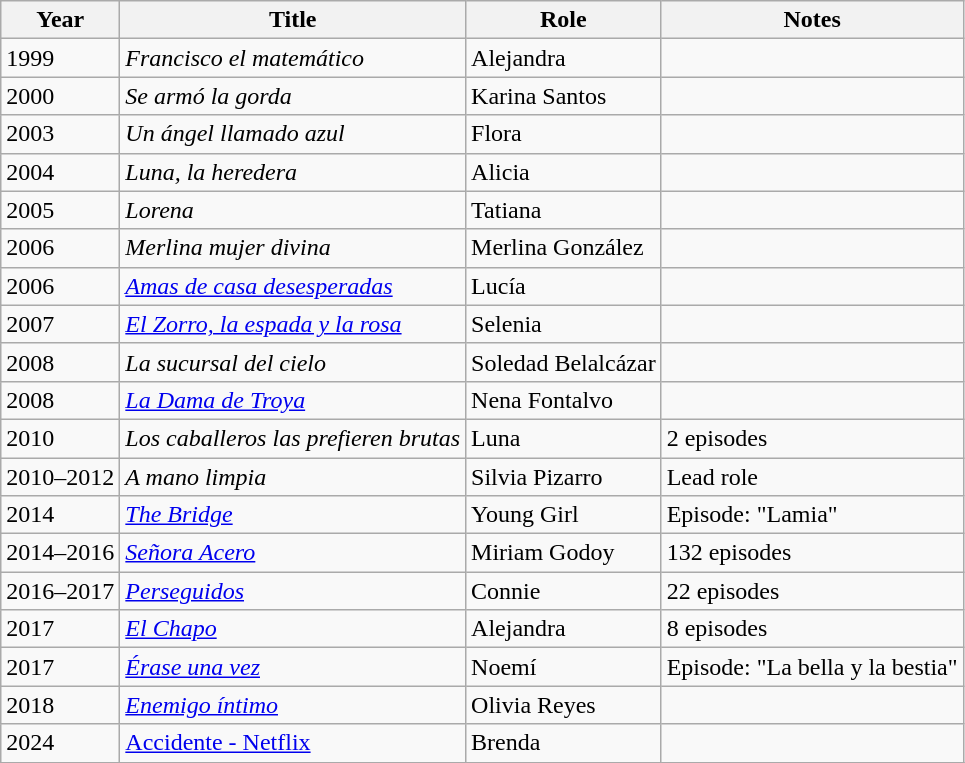<table class="wikitable sortable">
<tr>
<th>Year</th>
<th>Title</th>
<th>Role</th>
<th>Notes</th>
</tr>
<tr>
<td>1999</td>
<td><em>Francisco el matemático</em></td>
<td>Alejandra</td>
<td></td>
</tr>
<tr>
<td>2000</td>
<td><em>Se armó la gorda</em></td>
<td>Karina Santos</td>
<td></td>
</tr>
<tr>
<td>2003</td>
<td><em>Un ángel llamado azul</em></td>
<td>Flora</td>
<td></td>
</tr>
<tr>
<td>2004</td>
<td><em>Luna, la heredera</em></td>
<td>Alicia</td>
<td></td>
</tr>
<tr>
<td>2005</td>
<td><em>Lorena</em></td>
<td>Tatiana</td>
<td></td>
</tr>
<tr>
<td>2006</td>
<td><em>Merlina mujer divina</em></td>
<td>Merlina González</td>
<td></td>
</tr>
<tr>
<td>2006</td>
<td><em><a href='#'>Amas de casa desesperadas</a></em></td>
<td>Lucía</td>
<td></td>
</tr>
<tr>
<td>2007</td>
<td><em><a href='#'>El Zorro, la espada y la rosa</a></em></td>
<td>Selenia</td>
<td></td>
</tr>
<tr>
<td>2008</td>
<td><em>La sucursal del cielo</em></td>
<td>Soledad Belalcázar</td>
<td></td>
</tr>
<tr>
<td>2008</td>
<td><em><a href='#'>La Dama de Troya</a></em></td>
<td>Nena Fontalvo</td>
<td></td>
</tr>
<tr>
<td>2010</td>
<td><em>Los caballeros las prefieren brutas</em></td>
<td>Luna</td>
<td>2 episodes</td>
</tr>
<tr>
<td>2010–2012</td>
<td><em>A mano limpia</em></td>
<td>Silvia Pizarro</td>
<td>Lead role</td>
</tr>
<tr>
<td>2014</td>
<td><em><a href='#'>The Bridge</a></em></td>
<td>Young Girl</td>
<td>Episode: "Lamia"</td>
</tr>
<tr>
<td>2014–2016</td>
<td><em><a href='#'>Señora Acero</a></em></td>
<td>Miriam Godoy</td>
<td>132 episodes</td>
</tr>
<tr>
<td>2016–2017</td>
<td><em><a href='#'>Perseguidos</a></em></td>
<td>Connie</td>
<td>22 episodes</td>
</tr>
<tr>
<td>2017</td>
<td><em><a href='#'>El Chapo</a></em></td>
<td>Alejandra</td>
<td>8 episodes</td>
</tr>
<tr>
<td>2017</td>
<td><em><a href='#'>Érase una vez</a></em></td>
<td>Noemí</td>
<td>Episode: "La bella y la bestia"</td>
</tr>
<tr>
<td>2018</td>
<td><em><a href='#'>Enemigo íntimo</a></em></td>
<td>Olivia Reyes</td>
<td></td>
</tr>
<tr>
<td>2024</td>
<td><a href='#'>Accidente - Netflix</a></td>
<td>Brenda</td>
<td></td>
</tr>
<tr>
</tr>
</table>
